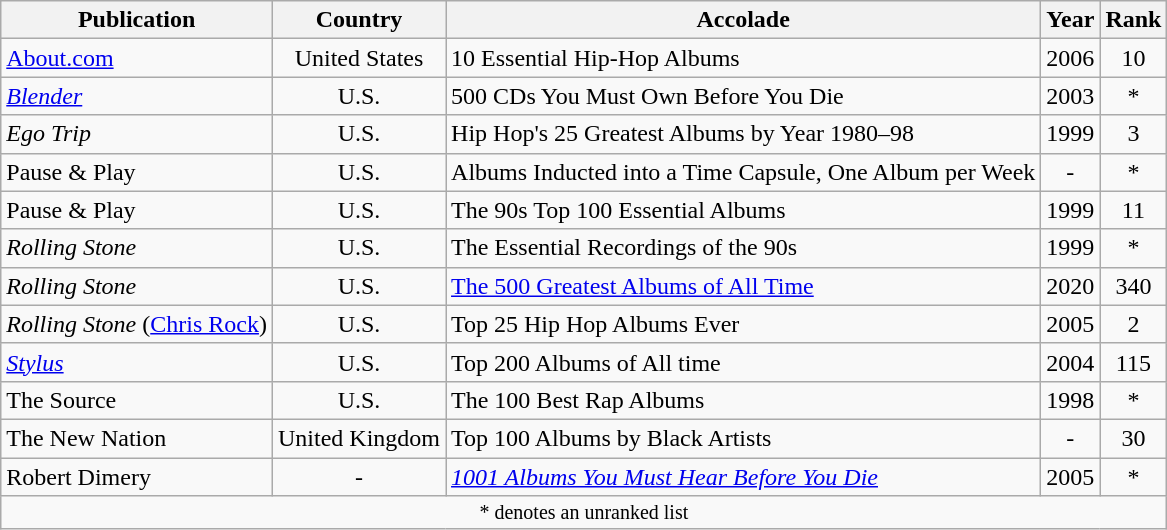<table class="wikitable">
<tr>
<th>Publication</th>
<th>Country</th>
<th>Accolade</th>
<th>Year</th>
<th>Rank</th>
</tr>
<tr>
<td><a href='#'>About.com</a></td>
<td style="text-align:center;">United States</td>
<td>10 Essential Hip-Hop Albums</td>
<td>2006</td>
<td style="text-align:center;">10</td>
</tr>
<tr>
<td><em><a href='#'>Blender</a></em></td>
<td style="text-align:center;">U.S.</td>
<td>500 CDs You Must Own Before You Die</td>
<td>2003</td>
<td style="text-align:center;">*</td>
</tr>
<tr>
<td><em>Ego Trip</em></td>
<td style="text-align:center;">U.S.</td>
<td>Hip Hop's 25 Greatest Albums by Year 1980–98</td>
<td>1999</td>
<td style="text-align:center;">3</td>
</tr>
<tr>
<td>Pause & Play</td>
<td style="text-align:center;">U.S.</td>
<td>Albums Inducted into a Time Capsule, One Album per Week</td>
<td style="text-align:center;">-</td>
<td style="text-align:center;">*</td>
</tr>
<tr>
<td>Pause & Play</td>
<td style="text-align:center;">U.S.</td>
<td>The 90s Top 100 Essential Albums</td>
<td>1999</td>
<td style="text-align:center;">11</td>
</tr>
<tr>
<td><em>Rolling Stone</em></td>
<td style="text-align:center;">U.S.</td>
<td>The Essential Recordings of the 90s</td>
<td>1999</td>
<td style="text-align:center;">*</td>
</tr>
<tr>
<td><em>Rolling Stone</em></td>
<td style="text-align:center;">U.S.</td>
<td><a href='#'>The 500 Greatest Albums of All Time</a></td>
<td>2020</td>
<td style="text-align:center;">340</td>
</tr>
<tr>
<td><em>Rolling Stone</em> (<a href='#'>Chris Rock</a>)</td>
<td style="text-align:center;">U.S.</td>
<td>Top 25 Hip Hop Albums Ever</td>
<td>2005</td>
<td style="text-align:center;">2</td>
</tr>
<tr>
<td><em><a href='#'>Stylus</a></em></td>
<td style="text-align:center;">U.S.</td>
<td>Top 200 Albums of All time</td>
<td>2004</td>
<td style="text-align:center;">115</td>
</tr>
<tr>
<td>The Source</td>
<td style="text-align:center;">U.S.</td>
<td>The 100 Best Rap Albums</td>
<td>1998</td>
<td style="text-align:center;">*</td>
</tr>
<tr>
<td>The New Nation</td>
<td>United Kingdom</td>
<td>Top 100 Albums by Black Artists</td>
<td style="text-align:center;">-</td>
<td style="text-align:center;">30</td>
</tr>
<tr>
<td>Robert Dimery</td>
<td style="text-align:center;">-</td>
<td><em><a href='#'>1001 Albums You Must Hear Before You Die</a></em></td>
<td>2005</td>
<td style="text-align:center;">*</td>
</tr>
<tr>
<td colspan="5" style="text-align:center; font-size:10pt;">* denotes an unranked list</td>
</tr>
</table>
